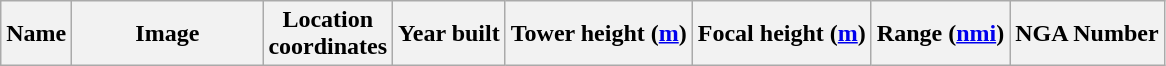<table class="wikitable sortable">
<tr>
<th>Name</th>
<th class="unsortable" align="center" width="120px">Image</th>
<th>Location <br> coordinates</th>
<th data-sort-type="number">Year built</th>
<th data-sort-type="number">Tower height (<a href='#'>m</a>)</th>
<th data-sort-type="number">Focal height (<a href='#'>m</a>)</th>
<th data-sort-type="number">Range (<a href='#'>nmi</a>)</th>
<th data-sort-type="number">NGA Number<br>







































































</th>
</tr>
</table>
